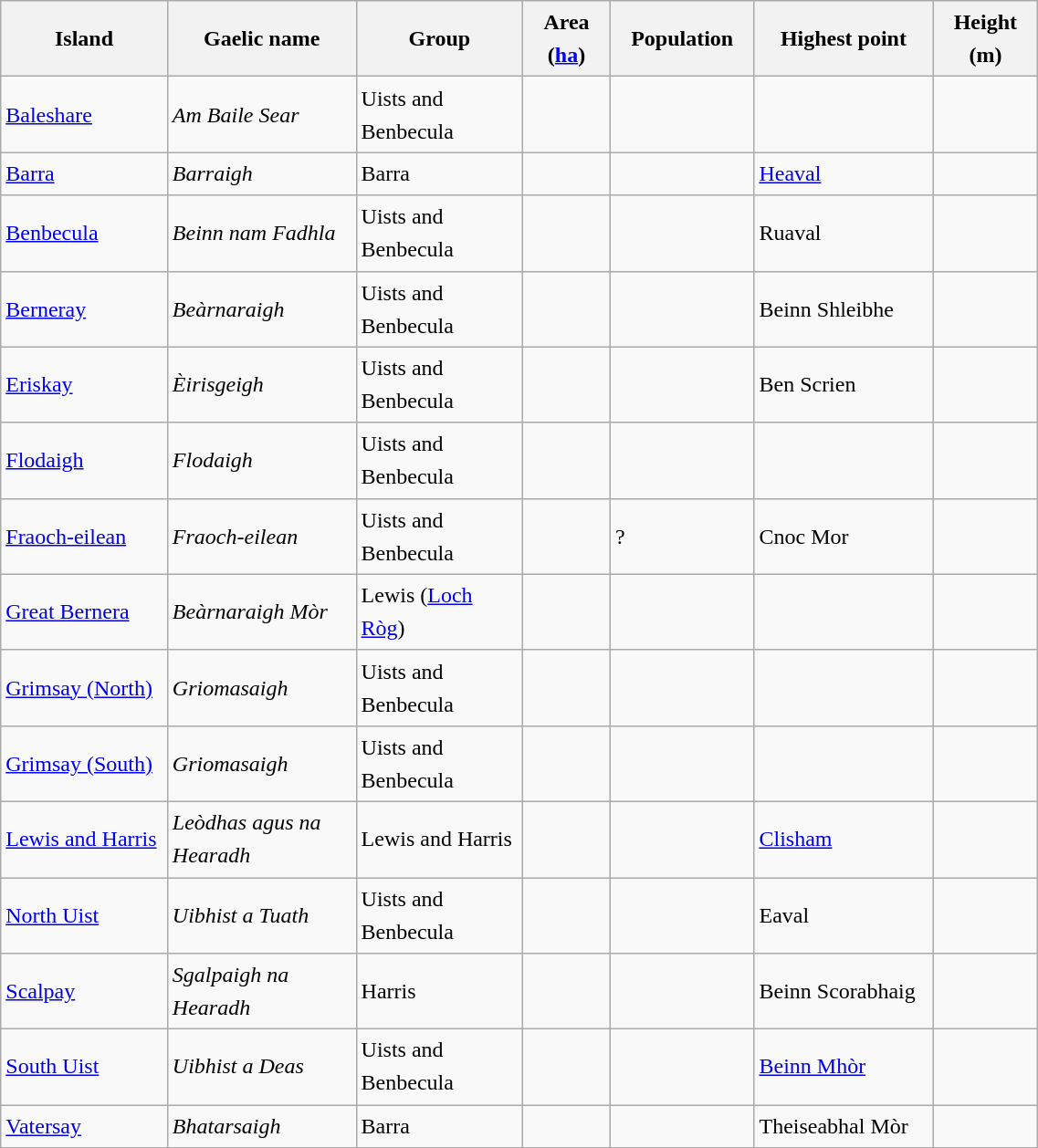<table class="wikitable sortable" style="font-size:100%; width:60%; border:0px; text-align:left; line-height:150%;">
<tr>
<th width="10%">Island</th>
<th width="10%">Gaelic name</th>
<th width="10%">Group</th>
<th width="5%">Area (<a href='#'>ha</a>)</th>
<th width="5%">Population</th>
<th width="10%">Highest point</th>
<th width="5%">Height (m)</th>
</tr>
<tr>
<td><a href='#'>Baleshare</a></td>
<td><em>Am Baile Sear</em></td>
<td>Uists and Benbecula</td>
<td></td>
<td></td>
<td></td>
<td></td>
</tr>
<tr>
<td><a href='#'>Barra</a></td>
<td><em>Barraigh</em></td>
<td>Barra</td>
<td></td>
<td></td>
<td><a href='#'>Heaval</a></td>
<td></td>
</tr>
<tr>
<td><a href='#'>Benbecula</a></td>
<td><em>Beinn nam Fadhla</em></td>
<td>Uists and Benbecula</td>
<td></td>
<td></td>
<td>Ruaval</td>
<td></td>
</tr>
<tr>
<td><a href='#'>Berneray</a></td>
<td><em>Beàrnaraigh</em></td>
<td>Uists and Benbecula</td>
<td></td>
<td></td>
<td>Beinn Shleibhe</td>
<td></td>
</tr>
<tr>
<td><a href='#'>Eriskay</a></td>
<td><em>Èirisgeigh</em></td>
<td>Uists and Benbecula</td>
<td></td>
<td></td>
<td>Ben Scrien</td>
<td></td>
</tr>
<tr>
<td><a href='#'>Flodaigh</a></td>
<td><em>Flodaigh</em></td>
<td>Uists and Benbecula</td>
<td></td>
<td></td>
<td></td>
<td></td>
</tr>
<tr>
<td><a href='#'>Fraoch-eilean</a></td>
<td><em>Fraoch-eilean</em></td>
<td>Uists and Benbecula</td>
<td></td>
<td>?</td>
<td>Cnoc Mor</td>
<td></td>
</tr>
<tr>
<td><a href='#'>Great Bernera</a></td>
<td><em>Beàrnaraigh Mòr</em></td>
<td>Lewis (<a href='#'>Loch Ròg</a>)</td>
<td></td>
<td></td>
<td></td>
<td></td>
</tr>
<tr>
<td><a href='#'>Grimsay (North)</a></td>
<td><em>Griomasaigh</em></td>
<td>Uists and Benbecula</td>
<td></td>
<td></td>
<td></td>
<td></td>
</tr>
<tr>
<td><a href='#'>Grimsay (South)</a></td>
<td><em>Griomasaigh</em></td>
<td>Uists and Benbecula</td>
<td></td>
<td></td>
<td></td>
<td></td>
</tr>
<tr>
<td><a href='#'>Lewis and Harris</a></td>
<td><em>Leòdhas agus na Hearadh</em></td>
<td>Lewis and Harris</td>
<td></td>
<td></td>
<td><a href='#'>Clisham</a></td>
<td></td>
</tr>
<tr>
<td><a href='#'>North Uist</a></td>
<td><em>Uibhist a Tuath</em></td>
<td>Uists and Benbecula</td>
<td></td>
<td></td>
<td>Eaval</td>
<td></td>
</tr>
<tr>
<td><a href='#'>Scalpay</a></td>
<td><em>Sgalpaigh na Hearadh</em></td>
<td>Harris</td>
<td></td>
<td></td>
<td>Beinn Scorabhaig</td>
<td></td>
</tr>
<tr>
<td><a href='#'>South Uist</a></td>
<td><em>Uibhist a Deas</em></td>
<td>Uists and Benbecula</td>
<td></td>
<td></td>
<td><a href='#'>Beinn Mhòr</a></td>
<td></td>
</tr>
<tr>
<td><a href='#'>Vatersay</a></td>
<td><em>Bhatarsaigh</em></td>
<td>Barra</td>
<td></td>
<td></td>
<td>Theiseabhal Mòr</td>
<td></td>
</tr>
<tr>
</tr>
</table>
